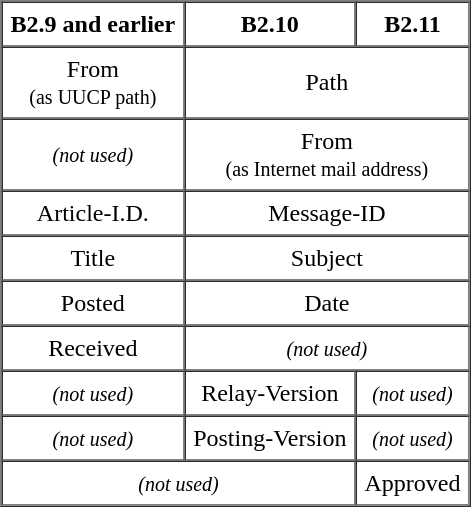<table border="1" cellpadding="5" cellspacing="0" align="right">
<tr>
<th align="center">B2.9 and earlier</th>
<th align="center">B2.10</th>
<th align="center">B2.11</th>
</tr>
<tr>
<td align="center">From<br><small>(as UUCP path)</small></td>
<td colspan="2" align="center">Path</td>
</tr>
<tr>
<td align="center"><small><em>(not used)</em></small></td>
<td colspan="2"  align="center">From<br><small>(as Internet mail address)</small></td>
</tr>
<tr>
<td align="center">Article-I.D.</td>
<td colspan="2" align="center">Message-ID</td>
</tr>
<tr>
<td align="center">Title</td>
<td colspan="2" align="center">Subject</td>
</tr>
<tr>
<td align="center">Posted</td>
<td colspan="2" align="center">Date</td>
</tr>
<tr>
<td align="center">Received</td>
<td colspan = "2" align="center"><small><em>(not used)</em></small></td>
</tr>
<tr>
<td align="center"><small><em>(not used)</em></small></td>
<td align="center">Relay-Version</td>
<td align="center"><small><em>(not used)</em></small></td>
</tr>
<tr>
<td align="center"><small><em>(not used)</em></small></td>
<td align="center">Posting-Version</td>
<td align="center"><small><em>(not used)</em></small></td>
</tr>
<tr>
<td colspan="2" align="center"><small><em>(not used)</em></small></td>
<td align="center">Approved</td>
</tr>
</table>
